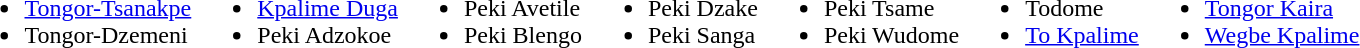<table>
<tr>
<td><br><ul><li><a href='#'>Tongor-Tsanakpe</a></li><li>Tongor-Dzemeni</li></ul></td>
<td><br><ul><li><a href='#'>Kpalime Duga</a></li><li>Peki Adzokoe</li></ul></td>
<td><br><ul><li>Peki Avetile</li><li>Peki Blengo</li></ul></td>
<td><br><ul><li>Peki Dzake</li><li>Peki Sanga</li></ul></td>
<td><br><ul><li>Peki Tsame</li><li>Peki Wudome</li></ul></td>
<td><br><ul><li>Todome</li><li><a href='#'>To Kpalime</a></li></ul></td>
<td><br><ul><li><a href='#'>Tongor Kaira</a></li><li><a href='#'>Wegbe Kpalime</a></li></ul></td>
</tr>
</table>
